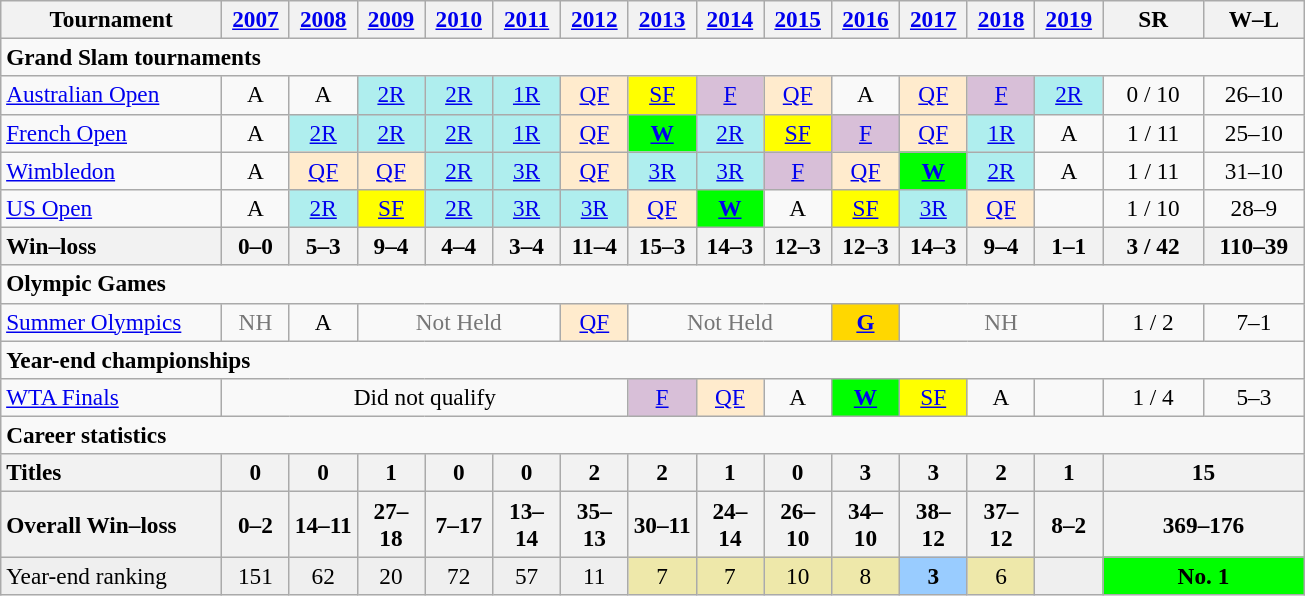<table class=wikitable style=text-align:center;font-size:97%>
<tr>
<th width=140>Tournament</th>
<th width=38><a href='#'>2007</a></th>
<th width=38><a href='#'>2008</a></th>
<th width=38><a href='#'>2009</a></th>
<th width=38><a href='#'>2010</a></th>
<th width=38><a href='#'>2011</a></th>
<th width=38><a href='#'>2012</a></th>
<th width=38><a href='#'>2013</a></th>
<th width=38><a href='#'>2014</a></th>
<th width=38><a href='#'>2015</a></th>
<th width=38><a href='#'>2016</a></th>
<th width=38><a href='#'>2017</a></th>
<th width=38><a href='#'>2018</a></th>
<th width=38><a href='#'>2019</a></th>
<th width=60>SR</th>
<th width=60>W–L</th>
</tr>
<tr>
<td colspan="30" style="text-align:left;"><strong>Grand Slam tournaments</strong></td>
</tr>
<tr>
<td align=left><a href='#'>Australian Open</a></td>
<td>A</td>
<td>A</td>
<td bgcolor=afeeee><a href='#'>2R</a></td>
<td bgcolor=afeeee><a href='#'>2R</a></td>
<td bgcolor=afeeee><a href='#'>1R</a></td>
<td bgcolor=ffebcd><a href='#'>QF</a></td>
<td bgcolor=yellow><a href='#'>SF</a></td>
<td bgcolor=thistle><a href='#'>F</a></td>
<td bgcolor=ffebcd><a href='#'>QF</a></td>
<td>A</td>
<td bgcolor=ffebcd><a href='#'>QF</a></td>
<td bgcolor=thistle><a href='#'>F</a></td>
<td bgcolor=afeeee><a href='#'>2R</a></td>
<td>0 / 10</td>
<td>26–10</td>
</tr>
<tr>
<td align=left><a href='#'>French Open</a></td>
<td>A</td>
<td bgcolor=afeeee><a href='#'>2R</a></td>
<td bgcolor=afeeee><a href='#'>2R</a></td>
<td bgcolor=afeeee><a href='#'>2R</a></td>
<td bgcolor=afeeee><a href='#'>1R</a></td>
<td bgcolor=ffebcd><a href='#'>QF</a></td>
<td bgcolor=lime><strong><a href='#'>W</a></strong></td>
<td bgcolor=afeeee><a href='#'>2R</a></td>
<td bgcolor=yellow><a href='#'>SF</a></td>
<td bgcolor=thistle><a href='#'>F</a></td>
<td bgcolor=ffebcd><a href='#'>QF</a></td>
<td bgcolor=afeeee><a href='#'>1R</a></td>
<td>A</td>
<td>1 / 11</td>
<td>25–10</td>
</tr>
<tr>
<td align=left><a href='#'>Wimbledon</a></td>
<td>A</td>
<td bgcolor=ffebcd><a href='#'>QF</a></td>
<td bgcolor=ffebcd><a href='#'>QF</a></td>
<td bgcolor=afeeee><a href='#'>2R</a></td>
<td bgcolor=afeeee><a href='#'>3R</a></td>
<td bgcolor=ffebcd><a href='#'>QF</a></td>
<td bgcolor=afeeee><a href='#'>3R</a></td>
<td bgcolor=afeeee><a href='#'>3R</a></td>
<td bgcolor=thistle><a href='#'>F</a></td>
<td bgcolor=ffebcd><a href='#'>QF</a></td>
<td bgcolor=lime><strong><a href='#'>W</a></strong></td>
<td bgcolor=afeeee><a href='#'>2R</a></td>
<td>A</td>
<td>1 / 11</td>
<td>31–10</td>
</tr>
<tr>
<td align=left><a href='#'>US Open</a></td>
<td>A</td>
<td bgcolor=afeeee><a href='#'>2R</a></td>
<td bgcolor=yellow><a href='#'>SF</a></td>
<td bgcolor=afeeee><a href='#'>2R</a></td>
<td bgcolor=afeeee><a href='#'>3R</a></td>
<td bgcolor=afeeee><a href='#'>3R</a></td>
<td bgcolor=ffebcd><a href='#'>QF</a></td>
<td bgcolor=lime><strong><a href='#'>W</a></strong></td>
<td>A</td>
<td bgcolor=yellow><a href='#'>SF</a></td>
<td bgcolor=afeeee><a href='#'>3R</a></td>
<td bgcolor=ffebcd><a href='#'>QF</a></td>
<td></td>
<td>1 / 10</td>
<td>28–9</td>
</tr>
<tr>
<th style="text-align:left;">Win–loss</th>
<th>0–0</th>
<th>5–3</th>
<th>9–4</th>
<th>4–4</th>
<th>3–4</th>
<th>11–4</th>
<th>15–3</th>
<th>14–3</th>
<th>12–3</th>
<th>12–3</th>
<th>14–3</th>
<th>9–4</th>
<th>1–1</th>
<th>3 / 42</th>
<th>110–39</th>
</tr>
<tr>
<td colspan=30 align=left><strong>Olympic Games</strong></td>
</tr>
<tr>
<td align=left><a href='#'>Summer Olympics</a></td>
<td style=color:#767676>NH</td>
<td>A</td>
<td colspan=3 style=color:#767676>Not Held</td>
<td bgcolor=ffebcd><a href='#'>QF</a></td>
<td colspan=3 style=color:#767676>Not Held</td>
<td bgcolor=gold><strong><a href='#'>G</a></strong></td>
<td colspan=3 style=color:#767676>NH</td>
<td>1 / 2</td>
<td>7–1</td>
</tr>
<tr>
<td colspan=30 align=left><strong>Year-end championships</strong></td>
</tr>
<tr>
<td align=left><a href='#'>WTA Finals</a></td>
<td colspan=6>Did not qualify</td>
<td bgcolor=thistle><a href='#'>F</a></td>
<td bgcolor=ffebcd><a href='#'>QF</a></td>
<td>A</td>
<td bgcolor=lime><strong><a href='#'>W</a></strong></td>
<td bgcolor=yellow><a href='#'>SF</a></td>
<td>A</td>
<td></td>
<td>1 / 4</td>
<td>5–3</td>
</tr>
<tr>
<td colspan=30 align=left><strong>Career statistics</strong></td>
</tr>
<tr>
<th style=text-align:left>Titles</th>
<th>0</th>
<th>0</th>
<th>1</th>
<th>0</th>
<th>0</th>
<th>2</th>
<th>2</th>
<th>1</th>
<th>0</th>
<th>3</th>
<th>3</th>
<th>2</th>
<th>1</th>
<th colspan=2>15</th>
</tr>
<tr>
<th style=text-align:left>Overall Win–loss</th>
<th>0–2</th>
<th>14–11</th>
<th>27–18</th>
<th>7–17</th>
<th>13–14</th>
<th>35–13</th>
<th>30–11</th>
<th>24–14</th>
<th>26–10</th>
<th>34–10</th>
<th>38–12</th>
<th>37–12</th>
<th>8–2</th>
<th colspan=2>369–176</th>
</tr>
<tr style="background:#efefef;">
<td align=left>Year-end ranking</td>
<td>151</td>
<td>62</td>
<td>20</td>
<td>72</td>
<td>57</td>
<td>11</td>
<td bgcolor=eee8AA>7</td>
<td bgcolor=eee8AA>7</td>
<td bgcolor=eee8AA>10</td>
<td bgcolor=eee8AA>8</td>
<td bgcolor=99ccff><strong>3</strong></td>
<td bgcolor=eee8AA>6</td>
<td></td>
<td bgcolor=lime colspan=2><strong>No. 1</strong></td>
</tr>
</table>
